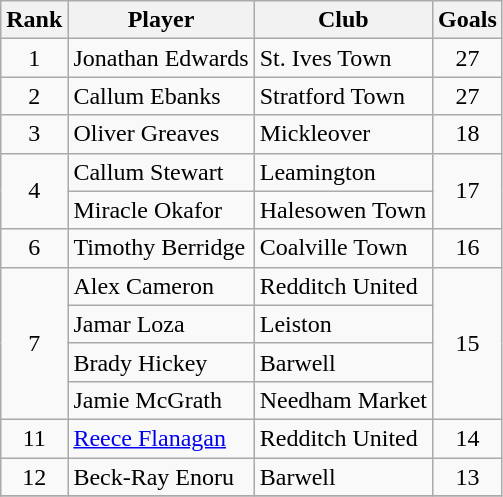<table class="wikitable" style="text-align:center">
<tr>
<th>Rank</th>
<th>Player</th>
<th>Club</th>
<th>Goals</th>
</tr>
<tr>
<td rowspan=1>1</td>
<td align=left>Jonathan Edwards</td>
<td align=left>St. Ives Town</td>
<td rowspan=1>27</td>
</tr>
<tr>
<td rowspan=1>2</td>
<td align=left>Callum Ebanks</td>
<td align=left>Stratford Town</td>
<td rowspan=1>27</td>
</tr>
<tr>
<td rowspan=1>3</td>
<td align=left>Oliver Greaves</td>
<td align=left>Mickleover</td>
<td rowspan=1>18</td>
</tr>
<tr>
<td rowspan=2>4</td>
<td align=left>Callum Stewart</td>
<td align=left>Leamington</td>
<td rowspan=2>17</td>
</tr>
<tr>
<td align=left>Miracle Okafor</td>
<td align=left>Halesowen Town</td>
</tr>
<tr>
<td rowspan=1>6</td>
<td align=left>Timothy Berridge</td>
<td align=left>Coalville Town</td>
<td rowspan=1>16</td>
</tr>
<tr>
<td rowspan=4>7</td>
<td align=left>Alex Cameron</td>
<td align=left>Redditch United</td>
<td rowspan=4>15</td>
</tr>
<tr>
<td align=left>Jamar Loza</td>
<td align=left>Leiston</td>
</tr>
<tr>
<td align=left>Brady Hickey</td>
<td align=left>Barwell</td>
</tr>
<tr>
<td align=left>Jamie McGrath</td>
<td align=left>Needham Market</td>
</tr>
<tr>
<td rowspan=1>11</td>
<td align=left><a href='#'>Reece Flanagan</a></td>
<td align=left>Redditch United</td>
<td rowspan=1>14</td>
</tr>
<tr>
<td rowspan=1>12</td>
<td align=left>Beck-Ray Enoru</td>
<td align=left>Barwell</td>
<td rowspan=1>13</td>
</tr>
<tr>
</tr>
</table>
